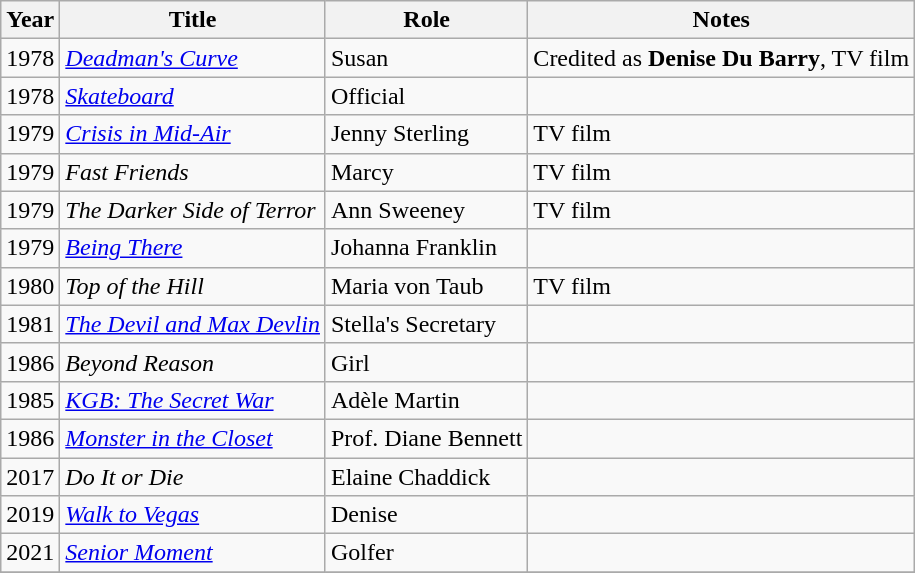<table class="wikitable sortable">
<tr>
<th>Year</th>
<th>Title</th>
<th>Role</th>
<th>Notes</th>
</tr>
<tr>
<td>1978</td>
<td><em><a href='#'>Deadman's Curve</a></em></td>
<td>Susan</td>
<td>Credited as <strong>Denise Du Barry</strong>, TV film</td>
</tr>
<tr>
<td>1978</td>
<td><em><a href='#'>Skateboard</a></em></td>
<td>Official</td>
<td></td>
</tr>
<tr>
<td>1979</td>
<td><em><a href='#'>Crisis in Mid-Air</a></em></td>
<td>Jenny Sterling</td>
<td>TV film</td>
</tr>
<tr>
<td>1979</td>
<td><em>Fast Friends</em></td>
<td>Marcy</td>
<td>TV film</td>
</tr>
<tr>
<td>1979</td>
<td><em>The Darker Side of Terror</em></td>
<td>Ann Sweeney</td>
<td>TV film</td>
</tr>
<tr>
<td>1979</td>
<td><em><a href='#'>Being There</a></em></td>
<td>Johanna Franklin</td>
<td></td>
</tr>
<tr>
<td>1980</td>
<td><em>Top of the Hill</em></td>
<td>Maria von Taub</td>
<td>TV film</td>
</tr>
<tr>
<td>1981</td>
<td><em><a href='#'>The Devil and Max Devlin</a></em></td>
<td>Stella's Secretary</td>
<td></td>
</tr>
<tr>
<td>1986</td>
<td><em>Beyond Reason</em></td>
<td>Girl</td>
<td></td>
</tr>
<tr>
<td>1985</td>
<td><em><a href='#'>KGB: The Secret War</a></em></td>
<td>Adèle Martin</td>
<td></td>
</tr>
<tr>
<td>1986</td>
<td><em><a href='#'>Monster in the Closet</a></em></td>
<td>Prof. Diane Bennett</td>
<td></td>
</tr>
<tr>
<td>2017</td>
<td><em>Do It or Die</em></td>
<td>Elaine Chaddick</td>
<td></td>
</tr>
<tr>
<td>2019</td>
<td><em><a href='#'>Walk to Vegas</a></em></td>
<td>Denise</td>
<td></td>
</tr>
<tr>
<td>2021</td>
<td><em><a href='#'>Senior Moment</a></em></td>
<td>Golfer</td>
<td></td>
</tr>
<tr>
</tr>
</table>
